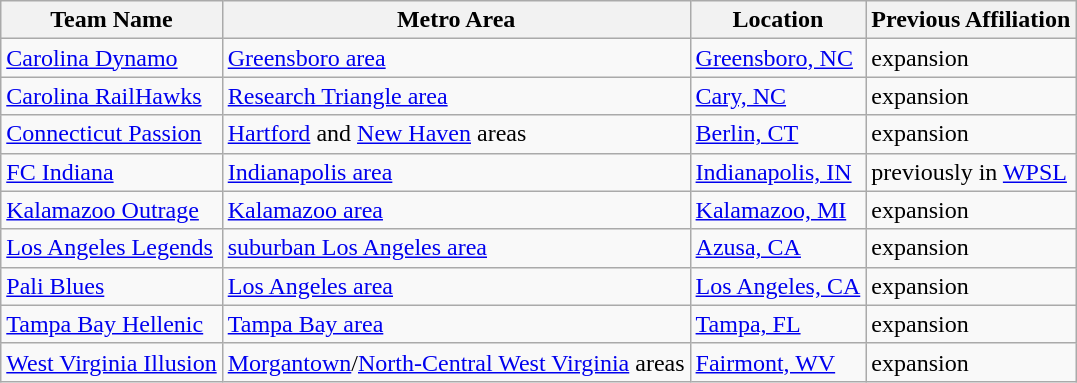<table class="wikitable">
<tr>
<th>Team Name</th>
<th>Metro Area</th>
<th>Location</th>
<th>Previous Affiliation</th>
</tr>
<tr>
<td> <a href='#'>Carolina Dynamo</a></td>
<td><a href='#'>Greensboro area</a></td>
<td><a href='#'>Greensboro, NC</a></td>
<td>expansion</td>
</tr>
<tr>
<td> <a href='#'>Carolina RailHawks</a></td>
<td><a href='#'>Research Triangle area</a></td>
<td><a href='#'>Cary, NC</a></td>
<td>expansion</td>
</tr>
<tr>
<td> <a href='#'>Connecticut Passion</a></td>
<td><a href='#'>Hartford</a> and <a href='#'>New Haven</a> areas</td>
<td><a href='#'>Berlin, CT</a></td>
<td>expansion</td>
</tr>
<tr>
<td> <a href='#'>FC Indiana</a></td>
<td><a href='#'>Indianapolis area</a></td>
<td><a href='#'>Indianapolis, IN</a></td>
<td>previously in <a href='#'>WPSL</a></td>
</tr>
<tr>
<td> <a href='#'>Kalamazoo Outrage</a></td>
<td><a href='#'>Kalamazoo area</a></td>
<td><a href='#'>Kalamazoo, MI</a></td>
<td>expansion</td>
</tr>
<tr>
<td> <a href='#'>Los Angeles Legends</a></td>
<td><a href='#'>suburban Los Angeles area</a></td>
<td><a href='#'>Azusa, CA</a></td>
<td>expansion</td>
</tr>
<tr>
<td> <a href='#'>Pali Blues</a></td>
<td><a href='#'>Los Angeles area</a></td>
<td><a href='#'>Los Angeles, CA</a></td>
<td>expansion</td>
</tr>
<tr>
<td> <a href='#'>Tampa Bay Hellenic</a></td>
<td><a href='#'>Tampa Bay area</a></td>
<td><a href='#'>Tampa, FL</a></td>
<td>expansion</td>
</tr>
<tr>
<td> <a href='#'>West Virginia Illusion</a></td>
<td><a href='#'>Morgantown</a>/<a href='#'>North-Central West Virginia</a> areas</td>
<td><a href='#'>Fairmont, WV</a></td>
<td>expansion</td>
</tr>
</table>
